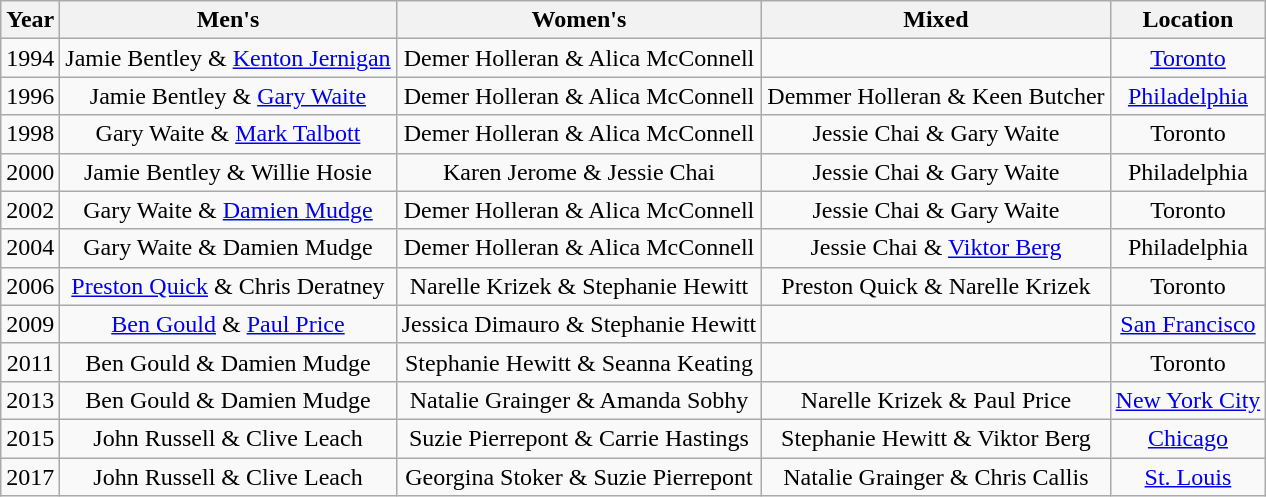<table class="wikitable" style="text-align: center">
<tr>
<th>Year</th>
<th>Men's</th>
<th>Women's</th>
<th>Mixed</th>
<th>Location</th>
</tr>
<tr>
<td>1994</td>
<td>Jamie Bentley & <a href='#'>Kenton Jernigan</a></td>
<td>Demer Holleran & Alica McConnell</td>
<td></td>
<td> <a href='#'>Toronto</a></td>
</tr>
<tr>
<td>1996</td>
<td>Jamie Bentley & <a href='#'>Gary Waite</a></td>
<td>Demer Holleran & Alica McConnell</td>
<td>Demmer Holleran & Keen Butcher</td>
<td> <a href='#'>Philadelphia</a></td>
</tr>
<tr>
<td>1998</td>
<td>Gary Waite & <a href='#'>Mark Talbott</a></td>
<td>Demer Holleran & Alica McConnell</td>
<td>Jessie Chai & Gary Waite</td>
<td> Toronto</td>
</tr>
<tr>
<td>2000</td>
<td>Jamie Bentley & Willie Hosie</td>
<td>Karen Jerome & Jessie Chai</td>
<td>Jessie Chai & Gary Waite</td>
<td> Philadelphia</td>
</tr>
<tr>
<td>2002</td>
<td>Gary Waite & <a href='#'>Damien Mudge</a></td>
<td>Demer Holleran & Alica McConnell</td>
<td>Jessie Chai & Gary Waite</td>
<td> Toronto</td>
</tr>
<tr>
<td>2004</td>
<td>Gary Waite & Damien Mudge</td>
<td>Demer Holleran & Alica McConnell</td>
<td>Jessie Chai & <a href='#'>Viktor Berg</a></td>
<td> Philadelphia</td>
</tr>
<tr>
<td>2006</td>
<td><a href='#'>Preston Quick</a> & Chris Deratney</td>
<td>Narelle Krizek & Stephanie Hewitt</td>
<td>Preston Quick & Narelle Krizek</td>
<td> Toronto</td>
</tr>
<tr>
<td>2009</td>
<td><a href='#'>Ben Gould</a> & <a href='#'>Paul Price</a></td>
<td>Jessica Dimauro & Stephanie Hewitt</td>
<td></td>
<td> <a href='#'>San Francisco</a></td>
</tr>
<tr>
<td>2011</td>
<td>Ben Gould & Damien Mudge</td>
<td>Stephanie Hewitt & Seanna Keating</td>
<td></td>
<td> Toronto</td>
</tr>
<tr>
<td>2013</td>
<td>Ben Gould & Damien Mudge</td>
<td>Natalie Grainger & Amanda Sobhy</td>
<td>Narelle Krizek & Paul Price</td>
<td> <a href='#'>New York City</a></td>
</tr>
<tr>
<td>2015</td>
<td>John Russell & Clive Leach</td>
<td>Suzie Pierrepont & Carrie Hastings</td>
<td>Stephanie Hewitt & Viktor Berg</td>
<td> <a href='#'>Chicago</a></td>
</tr>
<tr>
<td>2017</td>
<td>John Russell & Clive Leach</td>
<td>Georgina Stoker & Suzie Pierrepont</td>
<td>Natalie Grainger & Chris Callis</td>
<td> <a href='#'>St. Louis</a></td>
</tr>
</table>
